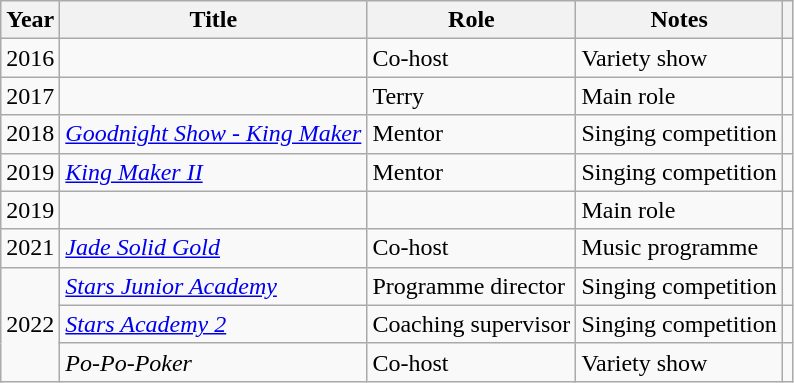<table class="wikitable sortable plainrowheaders">
<tr>
<th scope="col">Year</th>
<th scope="col">Title</th>
<th scope="col">Role</th>
<th scope="col">Notes</th>
<th scope="col" class="unsortable"></th>
</tr>
<tr>
<td>2016</td>
<td><em></em></td>
<td>Co-host</td>
<td>Variety show</td>
<td></td>
</tr>
<tr>
<td>2017</td>
<td><em></em></td>
<td>Terry</td>
<td>Main role</td>
<td></td>
</tr>
<tr>
<td>2018</td>
<td><em><a href='#'>Goodnight Show - King Maker</a></em></td>
<td>Mentor</td>
<td>Singing competition</td>
<td></td>
</tr>
<tr>
<td>2019</td>
<td><em><a href='#'>King Maker II</a></em></td>
<td>Mentor</td>
<td>Singing competition</td>
<td></td>
</tr>
<tr>
<td>2019</td>
<td><em></em></td>
<td></td>
<td>Main role</td>
<td></td>
</tr>
<tr>
<td>2021</td>
<td><em><a href='#'>Jade Solid Gold</a></em></td>
<td>Co-host</td>
<td>Music programme</td>
<td></td>
</tr>
<tr>
<td rowspan="3">2022</td>
<td><em><a href='#'>Stars Junior Academy</a></em></td>
<td>Programme director</td>
<td>Singing competition</td>
<td></td>
</tr>
<tr>
<td><em><a href='#'>Stars Academy 2</a></em></td>
<td>Coaching supervisor</td>
<td>Singing competition</td>
<td></td>
</tr>
<tr>
<td><em>Po-Po-Poker</em></td>
<td>Co-host</td>
<td>Variety show</td>
<td></td>
</tr>
</table>
